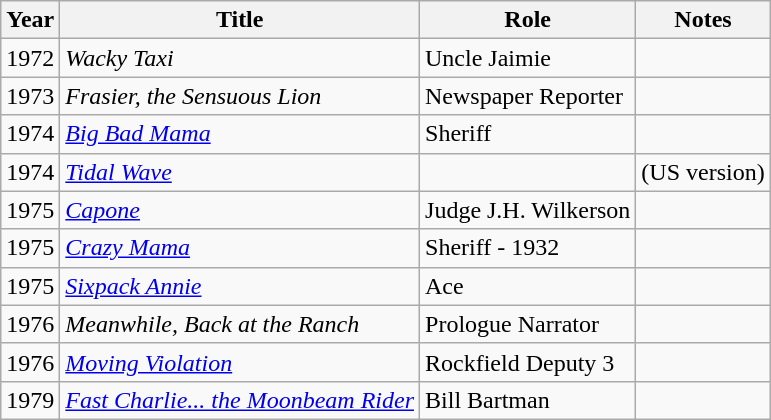<table class="wikitable">
<tr>
<th>Year</th>
<th>Title</th>
<th>Role</th>
<th>Notes</th>
</tr>
<tr>
<td>1972</td>
<td><em>Wacky Taxi</em></td>
<td>Uncle Jaimie</td>
<td></td>
</tr>
<tr>
<td>1973</td>
<td><em>Frasier, the Sensuous Lion</em></td>
<td>Newspaper Reporter</td>
<td></td>
</tr>
<tr>
<td>1974</td>
<td><em><a href='#'>Big Bad Mama</a></em></td>
<td>Sheriff</td>
<td></td>
</tr>
<tr>
<td>1974</td>
<td><em><a href='#'>Tidal Wave</a></em></td>
<td></td>
<td>(US version)</td>
</tr>
<tr>
<td>1975</td>
<td><em><a href='#'>Capone</a></em></td>
<td>Judge J.H. Wilkerson</td>
<td></td>
</tr>
<tr>
<td>1975</td>
<td><em><a href='#'>Crazy Mama</a></em></td>
<td>Sheriff - 1932</td>
<td></td>
</tr>
<tr>
<td>1975</td>
<td><em><a href='#'>Sixpack Annie</a></em></td>
<td>Ace</td>
<td></td>
</tr>
<tr>
<td>1976</td>
<td><em>Meanwhile, Back at the Ranch</em></td>
<td>Prologue Narrator</td>
<td></td>
</tr>
<tr>
<td>1976</td>
<td><em><a href='#'>Moving Violation</a></em></td>
<td>Rockfield Deputy 3</td>
<td></td>
</tr>
<tr>
<td>1979</td>
<td><em><a href='#'>Fast Charlie... the Moonbeam Rider</a></em></td>
<td>Bill Bartman</td>
<td></td>
</tr>
</table>
